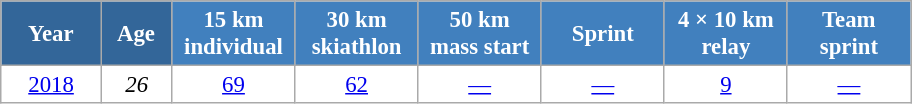<table class="wikitable" style="font-size:95%; text-align:center; border:grey solid 1px; border-collapse:collapse; background:#ffffff;">
<tr>
<th style="background-color:#369; color:white; width:60px;"> Year </th>
<th style="background-color:#369; color:white; width:40px;"> Age </th>
<th style="background-color:#4180be; color:white; width:75px;"> 15 km <br> individual </th>
<th style="background-color:#4180be; color:white; width:75px;"> 30 km <br> skiathlon </th>
<th style="background-color:#4180be; color:white; width:75px;"> 50 km <br> mass start </th>
<th style="background-color:#4180be; color:white; width:75px;"> Sprint </th>
<th style="background-color:#4180be; color:white; width:75px;"> 4 × 10 km <br> relay </th>
<th style="background-color:#4180be; color:white; width:75px;"> Team <br> sprint </th>
</tr>
<tr>
<td><a href='#'>2018</a></td>
<td><em>26</em></td>
<td><a href='#'>69</a></td>
<td><a href='#'>62</a></td>
<td><a href='#'>—</a></td>
<td><a href='#'>—</a></td>
<td><a href='#'>9</a></td>
<td><a href='#'>—</a></td>
</tr>
</table>
